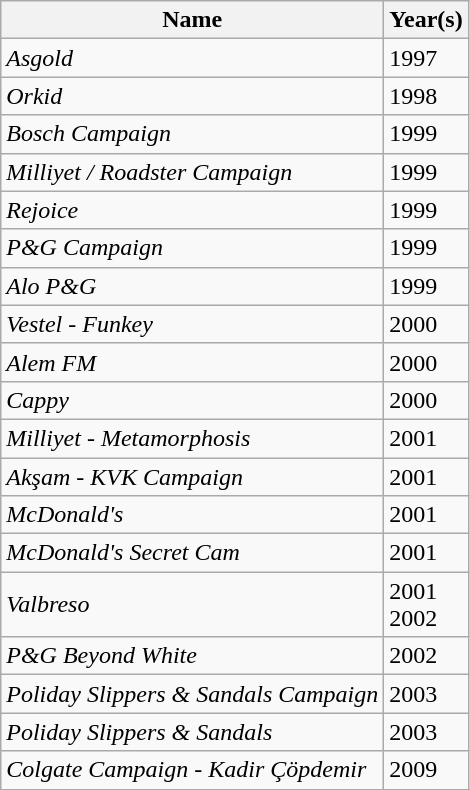<table class="wikitable sortable mw-collapsible">
<tr>
<th>Name</th>
<th>Year(s)</th>
</tr>
<tr>
<td><em>Asgold</em></td>
<td>1997</td>
</tr>
<tr>
<td><em>Orkid</em></td>
<td>1998</td>
</tr>
<tr>
<td><em>Bosch Campaign</em></td>
<td>1999</td>
</tr>
<tr>
<td><em>Milliyet / Roadster Campaign</em></td>
<td>1999</td>
</tr>
<tr>
<td><em>Rejoice</em></td>
<td>1999</td>
</tr>
<tr>
<td><em>P&G Campaign</em></td>
<td>1999</td>
</tr>
<tr>
<td><em>Alo P&G</em></td>
<td>1999</td>
</tr>
<tr>
<td><em>Vestel - Funkey</em></td>
<td>2000</td>
</tr>
<tr>
<td><em>Alem FM</em></td>
<td>2000</td>
</tr>
<tr>
<td><em>Cappy</em></td>
<td>2000</td>
</tr>
<tr>
<td><em>Milliyet - Metamorphosis</em></td>
<td>2001</td>
</tr>
<tr>
<td><em>Akşam - KVK Campaign</em></td>
<td>2001</td>
</tr>
<tr>
<td><em>McDonald's</em></td>
<td>2001</td>
</tr>
<tr>
<td><em>McDonald's Secret Cam</em></td>
<td>2001</td>
</tr>
<tr>
<td><em>Valbreso</em></td>
<td>2001<br>2002</td>
</tr>
<tr>
<td><em>P&G Beyond White</em></td>
<td>2002</td>
</tr>
<tr>
<td><em>Poliday Slippers & Sandals Campaign</em></td>
<td>2003</td>
</tr>
<tr>
<td><em>Poliday Slippers & Sandals</em></td>
<td>2003</td>
</tr>
<tr>
<td><em>Colgate Campaign - Kadir Çöpdemir</em></td>
<td>2009</td>
</tr>
</table>
